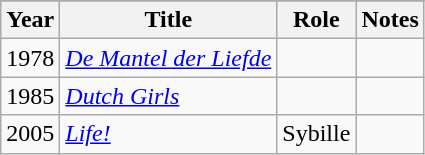<table class="wikitable sortable">
<tr>
</tr>
<tr>
<th>Year</th>
<th>Title</th>
<th>Role</th>
<th class="unsortable">Notes</th>
</tr>
<tr>
<td>1978</td>
<td><em><a href='#'>De Mantel der Liefde</a></em></td>
<td></td>
<td></td>
</tr>
<tr>
<td>1985</td>
<td><em><a href='#'>Dutch Girls</a></em></td>
<td></td>
<td></td>
</tr>
<tr>
<td>2005</td>
<td><em><a href='#'>Life!</a></em></td>
<td>Sybille</td>
<td></td>
</tr>
</table>
